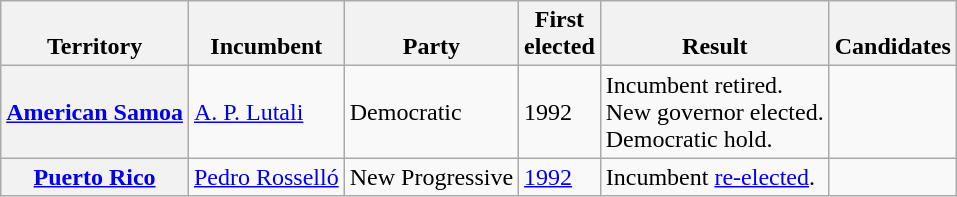<table class="wikitable sortable">
<tr valign=bottom>
<th>Territory</th>
<th>Incumbent</th>
<th>Party</th>
<th>First<br>elected</th>
<th>Result</th>
<th>Candidates</th>
</tr>
<tr>
<th><a href='#'>American Samoa</a></th>
<td><a href='#'>A. P. Lutali</a></td>
<td>Democratic</td>
<td>1992</td>
<td>Incumbent retired.<br>New governor elected.<br>Democratic hold.</td>
<td nowrap></td>
</tr>
<tr>
<th><a href='#'>Puerto Rico</a></th>
<td><a href='#'>Pedro Rosselló</a></td>
<td>New Progressive</td>
<td><a href='#'>1992</a></td>
<td>Incumbent <a href='#'>re-elected</a>.</td>
<td nowrap></td>
</tr>
</table>
